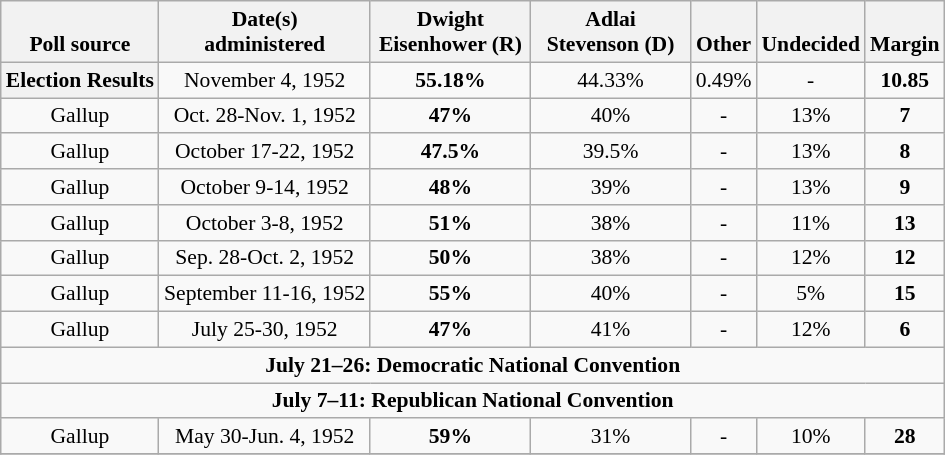<table class="wikitable sortable mw-collapsible mw-collapsed" style="text-align:center;font-size:90%;line-height:17px">
<tr valign= bottom>
<th>Poll source</th>
<th>Date(s)<br>administered</th>
<th class="unsortable" style="width:100px;">Dwight<br>Eisenhower (R)</th>
<th class="unsortable" style="width:100px;">Adlai<br>Stevenson (D)</th>
<th class="unsortable">Other</th>
<th class="unsortable">Undecided</th>
<th class="unsortable">Margin</th>
</tr>
<tr>
<th><strong>Election Results</strong></th>
<td>November 4, 1952</td>
<td align="center" ><strong>55.18%</strong></td>
<td align="center">44.33%</td>
<td align="center">0.49%</td>
<td>-</td>
<td><strong>10.85</strong></td>
</tr>
<tr>
<td rowspan=1>Gallup</td>
<td rowspan=1>Oct. 28-Nov. 1, 1952</td>
<td><strong>47%</strong></td>
<td>40%</td>
<td>-</td>
<td>13%</td>
<td><strong>7</strong></td>
</tr>
<tr>
<td rowspan=1>Gallup</td>
<td rowspan=1>October 17-22, 1952</td>
<td><strong>47.5%</strong></td>
<td>39.5%</td>
<td>-</td>
<td>13%</td>
<td><strong>8</strong></td>
</tr>
<tr>
<td rowspan=1>Gallup</td>
<td rowspan=1>October 9-14, 1952</td>
<td><strong>48%</strong></td>
<td>39%</td>
<td>-</td>
<td>13%</td>
<td><strong>9</strong></td>
</tr>
<tr>
<td rowspan=1>Gallup</td>
<td rowspan=1>October 3-8, 1952</td>
<td><strong>51%</strong></td>
<td>38%</td>
<td>-</td>
<td>11%</td>
<td><strong>13</strong></td>
</tr>
<tr>
<td rowspan=1>Gallup</td>
<td rowspan=1>Sep. 28-Oct. 2, 1952</td>
<td><strong>50%</strong></td>
<td>38%</td>
<td>-</td>
<td>12%</td>
<td><strong>12</strong></td>
</tr>
<tr>
<td rowspan=1>Gallup</td>
<td rowspan=1>September 11-16, 1952</td>
<td><strong>55%</strong></td>
<td>40%</td>
<td>-</td>
<td>5%</td>
<td><strong>15</strong></td>
</tr>
<tr>
<td rowspan=1>Gallup</td>
<td rowspan=1>July 25-30, 1952</td>
<td><strong>47%</strong></td>
<td>41%</td>
<td>-</td>
<td>12%</td>
<td><strong>6</strong></td>
</tr>
<tr>
<td colspan="10"  align="center"><strong>July 21–26: Democratic National Convention</strong></td>
</tr>
<tr>
<td colspan="10"  align="center"><strong>July 7–11: Republican National Convention</strong></td>
</tr>
<tr>
<td rowspan=1>Gallup</td>
<td rowspan=1>May 30-Jun. 4, 1952</td>
<td><strong>59%</strong></td>
<td>31%</td>
<td>-</td>
<td>10%</td>
<td><strong>28</strong></td>
</tr>
<tr>
</tr>
</table>
